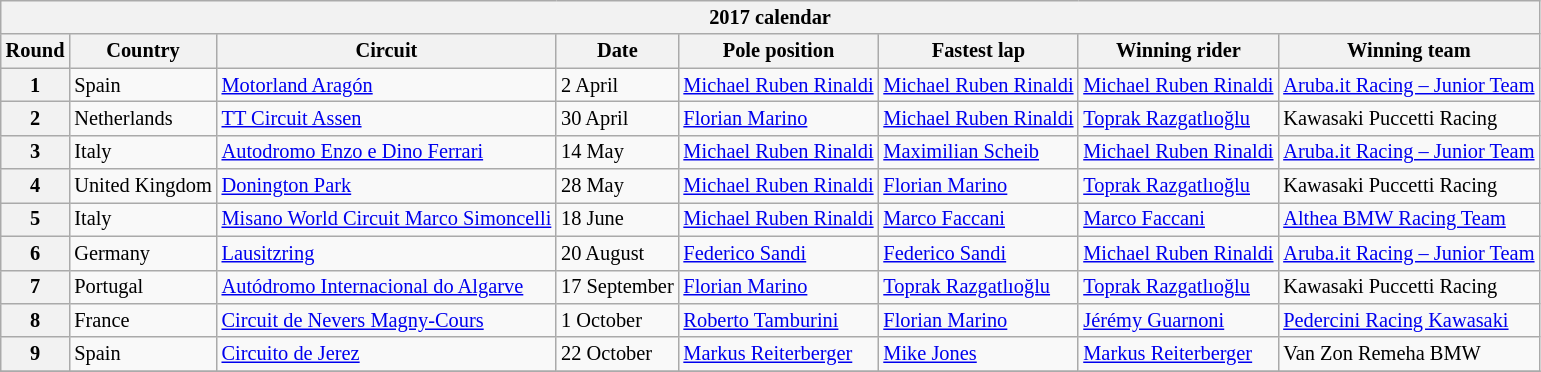<table class="wikitable" style="font-size: 85%">
<tr>
<th colspan=10>2017 calendar</th>
</tr>
<tr>
<th>Round</th>
<th>Country</th>
<th>Circuit</th>
<th>Date</th>
<th>Pole position</th>
<th>Fastest lap</th>
<th>Winning rider</th>
<th>Winning team<br></th>
</tr>
<tr>
<th>1</th>
<td> Spain</td>
<td><a href='#'>Motorland Aragón</a></td>
<td>2 April</td>
<td> <a href='#'>Michael Ruben Rinaldi</a></td>
<td> <a href='#'>Michael Ruben Rinaldi</a></td>
<td> <a href='#'>Michael Ruben Rinaldi</a></td>
<td><a href='#'>Aruba.it Racing – Junior Team</a></td>
</tr>
<tr>
<th>2</th>
<td> Netherlands</td>
<td><a href='#'>TT Circuit Assen</a></td>
<td>30 April</td>
<td> <a href='#'>Florian Marino</a></td>
<td> <a href='#'>Michael Ruben Rinaldi</a></td>
<td> <a href='#'>Toprak Razgatlıoğlu</a></td>
<td>Kawasaki Puccetti Racing</td>
</tr>
<tr>
<th>3</th>
<td> Italy</td>
<td><a href='#'>Autodromo Enzo e Dino Ferrari</a></td>
<td>14 May</td>
<td> <a href='#'>Michael Ruben Rinaldi</a></td>
<td> <a href='#'>Maximilian Scheib</a></td>
<td> <a href='#'>Michael Ruben Rinaldi</a></td>
<td><a href='#'>Aruba.it Racing – Junior Team</a></td>
</tr>
<tr>
<th>4</th>
<td> United Kingdom</td>
<td><a href='#'>Donington Park</a></td>
<td>28 May</td>
<td> <a href='#'>Michael Ruben Rinaldi</a></td>
<td> <a href='#'>Florian Marino</a></td>
<td> <a href='#'>Toprak Razgatlıoğlu</a></td>
<td>Kawasaki Puccetti Racing</td>
</tr>
<tr>
<th>5</th>
<td> Italy</td>
<td><a href='#'>Misano World Circuit Marco Simoncelli</a></td>
<td>18 June</td>
<td> <a href='#'>Michael Ruben Rinaldi</a></td>
<td> <a href='#'>Marco Faccani</a></td>
<td> <a href='#'>Marco Faccani</a></td>
<td><a href='#'>Althea BMW Racing Team</a></td>
</tr>
<tr>
<th>6</th>
<td> Germany</td>
<td><a href='#'>Lausitzring</a></td>
<td>20 August</td>
<td> <a href='#'>Federico Sandi</a></td>
<td> <a href='#'>Federico Sandi</a></td>
<td> <a href='#'>Michael Ruben Rinaldi</a></td>
<td><a href='#'>Aruba.it Racing – Junior Team</a></td>
</tr>
<tr>
<th>7</th>
<td> Portugal</td>
<td><a href='#'>Autódromo Internacional do Algarve</a></td>
<td>17 September</td>
<td> <a href='#'>Florian Marino</a></td>
<td> <a href='#'>Toprak Razgatlıoğlu</a></td>
<td> <a href='#'>Toprak Razgatlıoğlu</a></td>
<td>Kawasaki Puccetti Racing</td>
</tr>
<tr>
<th>8</th>
<td> France</td>
<td><a href='#'>Circuit de Nevers Magny-Cours</a></td>
<td>1 October</td>
<td> <a href='#'>Roberto Tamburini</a></td>
<td> <a href='#'>Florian Marino</a></td>
<td> <a href='#'>Jérémy Guarnoni</a></td>
<td><a href='#'>Pedercini Racing Kawasaki</a></td>
</tr>
<tr>
<th>9</th>
<td> Spain</td>
<td><a href='#'>Circuito de Jerez</a></td>
<td>22 October</td>
<td> <a href='#'>Markus Reiterberger</a></td>
<td> <a href='#'>Mike Jones</a></td>
<td> <a href='#'>Markus Reiterberger</a></td>
<td>Van Zon Remeha BMW</td>
</tr>
<tr>
</tr>
</table>
